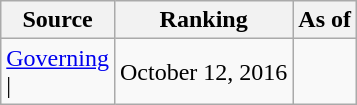<table class="wikitable" style="text-align:center">
<tr>
<th>Source</th>
<th>Ranking</th>
<th>As of</th>
</tr>
<tr>
<td align=left><a href='#'>Governing</a><br>| </td>
<td>October 12, 2016</td>
</tr>
</table>
